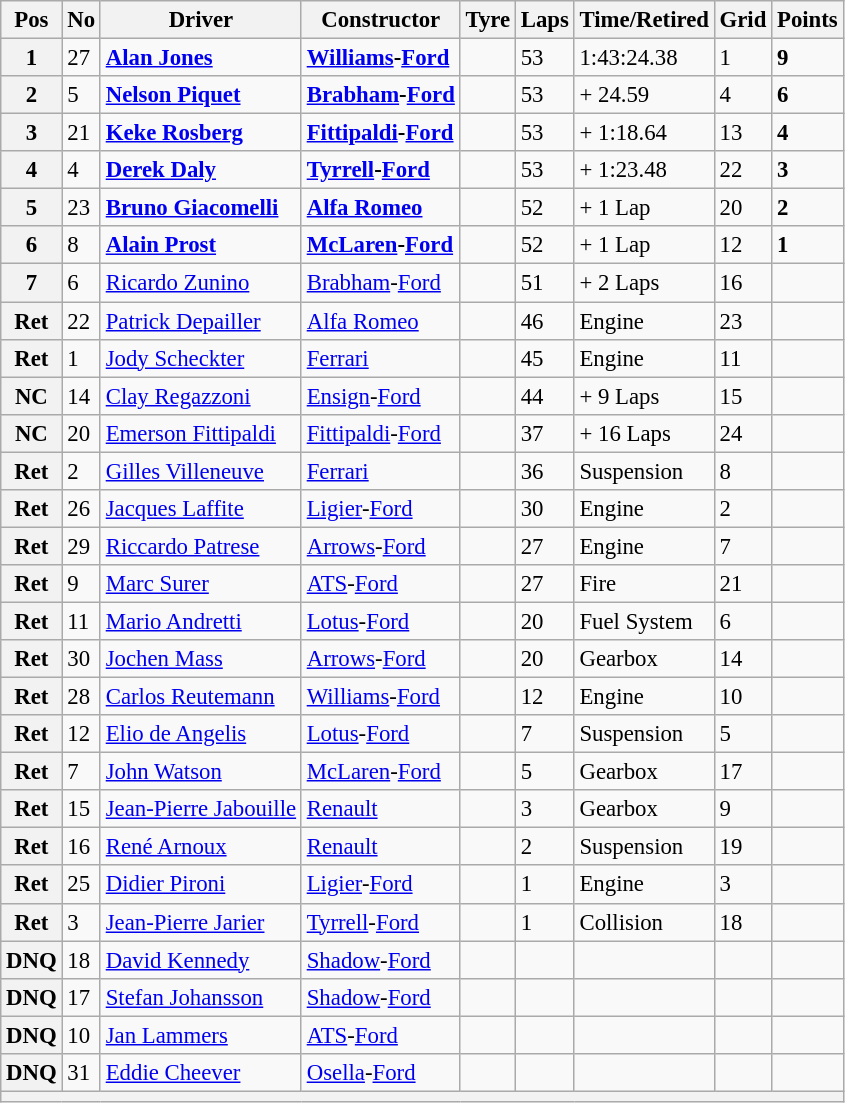<table class="wikitable" style="font-size: 95%;">
<tr>
<th>Pos</th>
<th>No</th>
<th>Driver</th>
<th>Constructor</th>
<th>Tyre</th>
<th>Laps</th>
<th>Time/Retired</th>
<th>Grid</th>
<th>Points</th>
</tr>
<tr>
<th>1</th>
<td>27</td>
<td> <strong><a href='#'>Alan Jones</a></strong></td>
<td><strong><a href='#'>Williams</a>-<a href='#'>Ford</a></strong></td>
<td></td>
<td>53</td>
<td>1:43:24.38</td>
<td>1</td>
<td><strong>9</strong></td>
</tr>
<tr>
<th>2</th>
<td>5</td>
<td> <strong><a href='#'>Nelson Piquet</a></strong></td>
<td><strong><a href='#'>Brabham</a>-<a href='#'>Ford</a></strong></td>
<td></td>
<td>53</td>
<td>+ 24.59</td>
<td>4</td>
<td><strong>6</strong></td>
</tr>
<tr>
<th>3</th>
<td>21</td>
<td> <strong><a href='#'>Keke Rosberg</a></strong></td>
<td><strong><a href='#'>Fittipaldi</a>-<a href='#'>Ford</a></strong></td>
<td></td>
<td>53</td>
<td>+ 1:18.64</td>
<td>13</td>
<td><strong>4</strong></td>
</tr>
<tr>
<th>4</th>
<td>4</td>
<td> <strong><a href='#'>Derek Daly</a></strong></td>
<td><strong><a href='#'>Tyrrell</a>-<a href='#'>Ford</a></strong></td>
<td></td>
<td>53</td>
<td>+ 1:23.48</td>
<td>22</td>
<td><strong>3</strong></td>
</tr>
<tr>
<th>5</th>
<td>23</td>
<td> <strong><a href='#'>Bruno Giacomelli</a></strong></td>
<td><strong><a href='#'>Alfa Romeo</a></strong></td>
<td></td>
<td>52</td>
<td>+ 1 Lap</td>
<td>20</td>
<td><strong>2</strong></td>
</tr>
<tr>
<th>6</th>
<td>8</td>
<td> <strong><a href='#'>Alain Prost</a></strong></td>
<td><strong><a href='#'>McLaren</a>-<a href='#'>Ford</a></strong></td>
<td></td>
<td>52</td>
<td>+ 1 Lap</td>
<td>12</td>
<td><strong>1</strong></td>
</tr>
<tr>
<th>7</th>
<td>6</td>
<td> <a href='#'>Ricardo Zunino</a></td>
<td><a href='#'>Brabham</a>-<a href='#'>Ford</a></td>
<td></td>
<td>51</td>
<td>+ 2 Laps</td>
<td>16</td>
<td></td>
</tr>
<tr>
<th>Ret</th>
<td>22</td>
<td> <a href='#'>Patrick Depailler</a></td>
<td><a href='#'>Alfa Romeo</a></td>
<td></td>
<td>46</td>
<td>Engine</td>
<td>23</td>
<td></td>
</tr>
<tr>
<th>Ret</th>
<td>1</td>
<td> <a href='#'>Jody Scheckter</a></td>
<td><a href='#'>Ferrari</a></td>
<td></td>
<td>45</td>
<td>Engine</td>
<td>11</td>
<td></td>
</tr>
<tr>
<th>NC</th>
<td>14</td>
<td> <a href='#'>Clay Regazzoni</a></td>
<td><a href='#'>Ensign</a>-<a href='#'>Ford</a></td>
<td></td>
<td>44</td>
<td>+ 9 Laps</td>
<td>15</td>
<td></td>
</tr>
<tr>
<th>NC</th>
<td>20</td>
<td> <a href='#'>Emerson Fittipaldi</a></td>
<td><a href='#'>Fittipaldi</a>-<a href='#'>Ford</a></td>
<td></td>
<td>37</td>
<td>+ 16 Laps</td>
<td>24</td>
<td></td>
</tr>
<tr>
<th>Ret</th>
<td>2</td>
<td> <a href='#'>Gilles Villeneuve</a></td>
<td><a href='#'>Ferrari</a></td>
<td></td>
<td>36</td>
<td>Suspension</td>
<td>8</td>
<td></td>
</tr>
<tr>
<th>Ret</th>
<td>26</td>
<td> <a href='#'>Jacques Laffite</a></td>
<td><a href='#'>Ligier</a>-<a href='#'>Ford</a></td>
<td></td>
<td>30</td>
<td>Engine</td>
<td>2</td>
<td></td>
</tr>
<tr>
<th>Ret</th>
<td>29</td>
<td> <a href='#'>Riccardo Patrese</a></td>
<td><a href='#'>Arrows</a>-<a href='#'>Ford</a></td>
<td></td>
<td>27</td>
<td>Engine</td>
<td>7</td>
<td></td>
</tr>
<tr>
<th>Ret</th>
<td>9</td>
<td> <a href='#'>Marc Surer</a></td>
<td><a href='#'>ATS</a>-<a href='#'>Ford</a></td>
<td></td>
<td>27</td>
<td>Fire</td>
<td>21</td>
<td></td>
</tr>
<tr>
<th>Ret</th>
<td>11</td>
<td> <a href='#'>Mario Andretti</a></td>
<td><a href='#'>Lotus</a>-<a href='#'>Ford</a></td>
<td></td>
<td>20</td>
<td>Fuel System</td>
<td>6</td>
<td></td>
</tr>
<tr>
<th>Ret</th>
<td>30</td>
<td> <a href='#'>Jochen Mass</a></td>
<td><a href='#'>Arrows</a>-<a href='#'>Ford</a></td>
<td></td>
<td>20</td>
<td>Gearbox</td>
<td>14</td>
<td></td>
</tr>
<tr>
<th>Ret</th>
<td>28</td>
<td> <a href='#'>Carlos Reutemann</a></td>
<td><a href='#'>Williams</a>-<a href='#'>Ford</a></td>
<td></td>
<td>12</td>
<td>Engine</td>
<td>10</td>
<td></td>
</tr>
<tr>
<th>Ret</th>
<td>12</td>
<td> <a href='#'>Elio de Angelis</a></td>
<td><a href='#'>Lotus</a>-<a href='#'>Ford</a></td>
<td></td>
<td>7</td>
<td>Suspension</td>
<td>5</td>
<td></td>
</tr>
<tr>
<th>Ret</th>
<td>7</td>
<td> <a href='#'>John Watson</a></td>
<td><a href='#'>McLaren</a>-<a href='#'>Ford</a></td>
<td></td>
<td>5</td>
<td>Gearbox</td>
<td>17</td>
<td></td>
</tr>
<tr>
<th>Ret</th>
<td>15</td>
<td> <a href='#'>Jean-Pierre Jabouille</a></td>
<td><a href='#'>Renault</a></td>
<td></td>
<td>3</td>
<td>Gearbox</td>
<td>9</td>
<td></td>
</tr>
<tr>
<th>Ret</th>
<td>16</td>
<td> <a href='#'>René Arnoux</a></td>
<td><a href='#'>Renault</a></td>
<td></td>
<td>2</td>
<td>Suspension</td>
<td>19</td>
<td></td>
</tr>
<tr>
<th>Ret</th>
<td>25</td>
<td> <a href='#'>Didier Pironi</a></td>
<td><a href='#'>Ligier</a>-<a href='#'>Ford</a></td>
<td></td>
<td>1</td>
<td>Engine</td>
<td>3</td>
<td></td>
</tr>
<tr>
<th>Ret</th>
<td>3</td>
<td> <a href='#'>Jean-Pierre Jarier</a></td>
<td><a href='#'>Tyrrell</a>-<a href='#'>Ford</a></td>
<td></td>
<td>1</td>
<td>Collision</td>
<td>18</td>
<td></td>
</tr>
<tr>
<th>DNQ</th>
<td>18</td>
<td> <a href='#'>David Kennedy</a></td>
<td><a href='#'>Shadow</a>-<a href='#'>Ford</a></td>
<td></td>
<td></td>
<td></td>
<td></td>
<td></td>
</tr>
<tr>
<th>DNQ</th>
<td>17</td>
<td> <a href='#'>Stefan Johansson</a></td>
<td><a href='#'>Shadow</a>-<a href='#'>Ford</a></td>
<td></td>
<td></td>
<td></td>
<td></td>
<td></td>
</tr>
<tr>
<th>DNQ</th>
<td>10</td>
<td> <a href='#'>Jan Lammers</a></td>
<td><a href='#'>ATS</a>-<a href='#'>Ford</a></td>
<td></td>
<td></td>
<td></td>
<td></td>
<td></td>
</tr>
<tr>
<th>DNQ</th>
<td>31</td>
<td> <a href='#'>Eddie Cheever</a></td>
<td><a href='#'>Osella</a>-<a href='#'>Ford</a></td>
<td></td>
<td></td>
<td></td>
<td></td>
<td></td>
</tr>
<tr>
<th colspan="9"></th>
</tr>
</table>
